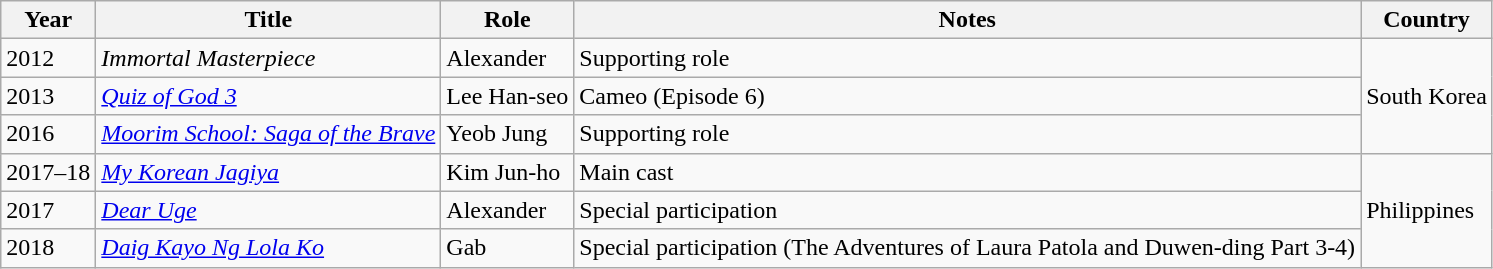<table class="wikitable">
<tr>
<th>Year</th>
<th>Title</th>
<th>Role</th>
<th>Notes</th>
<th>Country</th>
</tr>
<tr>
<td>2012</td>
<td><em>Immortal Masterpiece</em></td>
<td>Alexander</td>
<td>Supporting role</td>
<td rowspan=3>South Korea</td>
</tr>
<tr>
<td>2013</td>
<td><em><a href='#'>Quiz of God 3</a></em></td>
<td>Lee Han-seo</td>
<td>Cameo (Episode 6)</td>
</tr>
<tr>
<td>2016</td>
<td><em><a href='#'>Moorim School: Saga of the Brave</a></em></td>
<td>Yeob Jung</td>
<td>Supporting role</td>
</tr>
<tr>
<td>2017–18</td>
<td><em><a href='#'>My Korean Jagiya</a></em></td>
<td>Kim Jun-ho</td>
<td>Main cast</td>
<td rowspan=3>Philippines</td>
</tr>
<tr>
<td>2017</td>
<td><em><a href='#'>Dear Uge</a></em></td>
<td>Alexander</td>
<td>Special participation</td>
</tr>
<tr>
<td>2018</td>
<td><em><a href='#'>Daig Kayo Ng Lola Ko</a></em></td>
<td>Gab</td>
<td>Special participation (The Adventures of Laura Patola and Duwen-ding Part 3-4)</td>
</tr>
</table>
